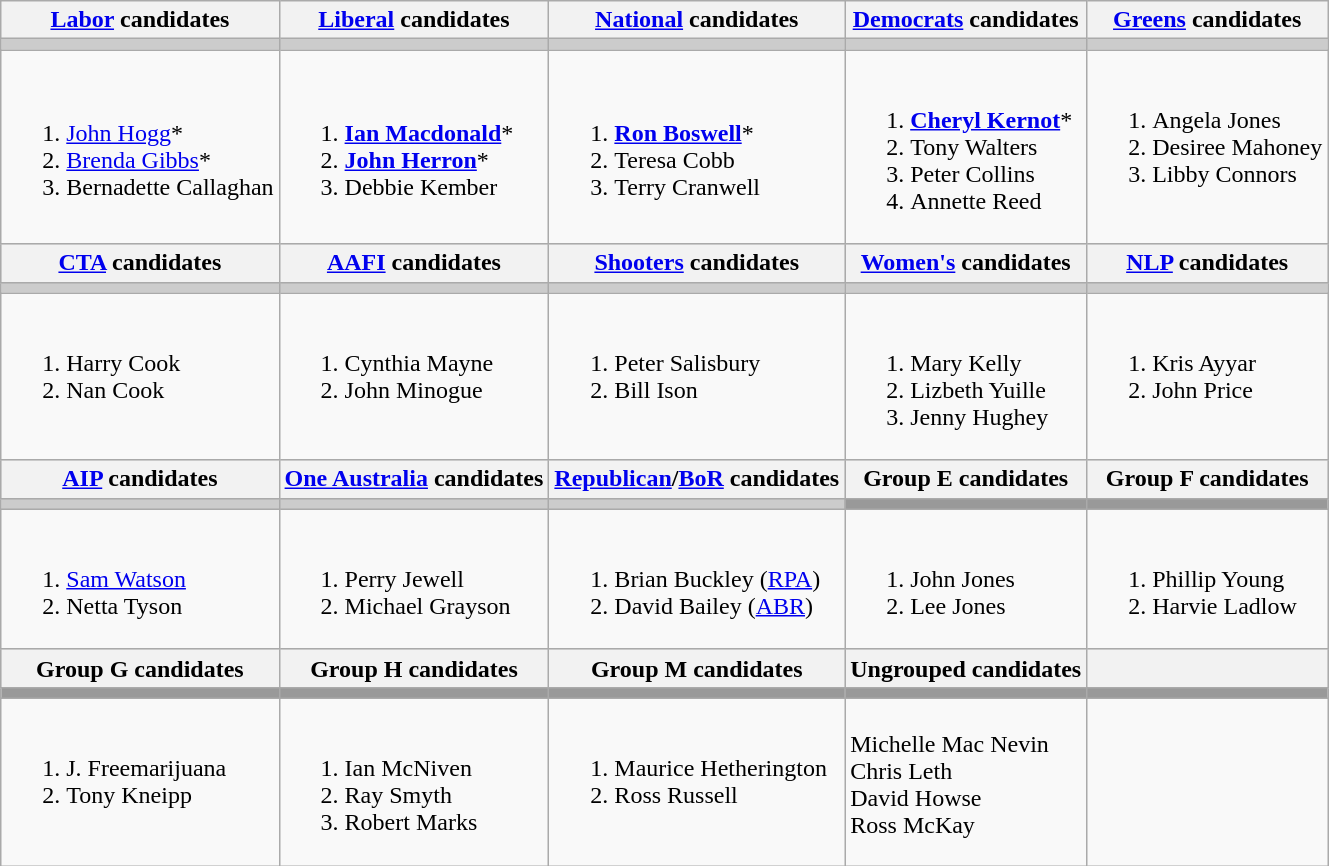<table class="wikitable">
<tr>
<th><a href='#'>Labor</a> candidates</th>
<th><a href='#'>Liberal</a> candidates</th>
<th><a href='#'>National</a> candidates</th>
<th><a href='#'>Democrats</a> candidates</th>
<th><a href='#'>Greens</a> candidates</th>
</tr>
<tr bgcolor="#cccccc">
<td></td>
<td></td>
<td></td>
<td></td>
<td></td>
</tr>
<tr>
<td><br><ol><li><a href='#'>John Hogg</a>*</li><li><a href='#'>Brenda Gibbs</a>*</li><li>Bernadette Callaghan</li></ol></td>
<td><br><ol><li><strong><a href='#'>Ian Macdonald</a></strong>*</li><li><strong><a href='#'>John Herron</a></strong>*</li><li>Debbie Kember</li></ol></td>
<td><br><ol><li><strong><a href='#'>Ron Boswell</a></strong>*</li><li>Teresa Cobb</li><li>Terry Cranwell</li></ol></td>
<td><br><ol><li><strong><a href='#'>Cheryl Kernot</a></strong>*</li><li>Tony Walters</li><li>Peter Collins</li><li>Annette Reed</li></ol></td>
<td valign=top><br><ol><li>Angela Jones</li><li>Desiree Mahoney</li><li>Libby Connors</li></ol></td>
</tr>
<tr bgcolor="#cccccc">
<th><a href='#'>CTA</a> candidates</th>
<th><a href='#'>AAFI</a> candidates</th>
<th><a href='#'>Shooters</a> candidates</th>
<th><a href='#'>Women's</a> candidates</th>
<th><a href='#'>NLP</a> candidates</th>
</tr>
<tr bgcolor="#cccccc">
<td></td>
<td></td>
<td></td>
<td></td>
<td></td>
</tr>
<tr>
<td valign=top><br><ol><li>Harry Cook</li><li>Nan Cook</li></ol></td>
<td valign=top><br><ol><li>Cynthia Mayne</li><li>John Minogue</li></ol></td>
<td valign=top><br><ol><li>Peter Salisbury</li><li>Bill Ison</li></ol></td>
<td valign=top><br><ol><li>Mary Kelly</li><li>Lizbeth Yuille</li><li>Jenny Hughey</li></ol></td>
<td valign=top><br><ol><li>Kris Ayyar</li><li>John Price</li></ol></td>
</tr>
<tr bgcolor="#cccccc">
<th><a href='#'>AIP</a> candidates</th>
<th><a href='#'>One Australia</a> candidates</th>
<th><a href='#'>Republican</a>/<a href='#'>BoR</a> candidates</th>
<th>Group E candidates</th>
<th>Group F candidates</th>
</tr>
<tr bgcolor="#cccccc">
<td></td>
<td></td>
<td></td>
<td bgcolor="#999999"></td>
<td bgcolor="#999999"></td>
</tr>
<tr>
<td valign=top><br><ol><li><a href='#'>Sam Watson</a></li><li>Netta Tyson</li></ol></td>
<td valign=top><br><ol><li>Perry Jewell</li><li>Michael Grayson</li></ol></td>
<td valign=top><br><ol><li>Brian Buckley (<a href='#'>RPA</a>)</li><li>David Bailey (<a href='#'>ABR</a>)</li></ol></td>
<td valign=top><br><ol><li>John Jones</li><li>Lee Jones</li></ol></td>
<td valign=top><br><ol><li>Phillip Young</li><li>Harvie Ladlow</li></ol></td>
</tr>
<tr bgcolor="#cccccc">
<th>Group G candidates</th>
<th>Group H candidates</th>
<th>Group M candidates</th>
<th>Ungrouped candidates</th>
<th></th>
</tr>
<tr bgcolor="#cccccc">
<td bgcolor="#999999"></td>
<td bgcolor="#999999"></td>
<td bgcolor="#999999"></td>
<td bgcolor="#999999"></td>
<td bgcolor="#999999"></td>
</tr>
<tr>
<td valign=top><br><ol><li>J. Freemarijuana</li><li>Tony Kneipp</li></ol></td>
<td valign=top><br><ol><li>Ian McNiven</li><li>Ray Smyth</li><li>Robert Marks</li></ol></td>
<td valign=top><br><ol><li>Maurice Hetherington</li><li>Ross Russell</li></ol></td>
<td valign=top><br>Michelle Mac Nevin<br>
Chris Leth<br>
David Howse<br>
Ross McKay</td>
<td valign=top></td>
</tr>
</table>
